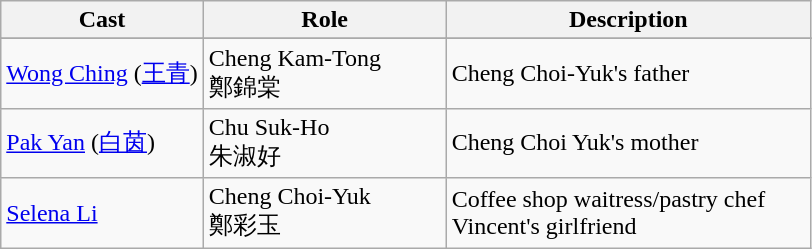<table class="wikitable">
<tr>
<th style="width:25%">Cast</th>
<th style="width:30%">Role</th>
<th>Description</th>
</tr>
<tr>
</tr>
<tr>
<td><a href='#'>Wong Ching</a> (<a href='#'>王青</a>)</td>
<td>Cheng Kam-Tong<br>鄭錦棠</td>
<td>Cheng Choi-Yuk's father</td>
</tr>
<tr>
<td><a href='#'>Pak Yan</a> (<a href='#'>白茵</a>)</td>
<td>Chu Suk-Ho<br>朱淑好</td>
<td>Cheng Choi Yuk's mother</td>
</tr>
<tr>
<td><a href='#'>Selena Li</a></td>
<td>Cheng Choi-Yuk<br>鄭彩玉</td>
<td>Coffee shop waitress/pastry chef<br>Vincent's girlfriend</td>
</tr>
</table>
